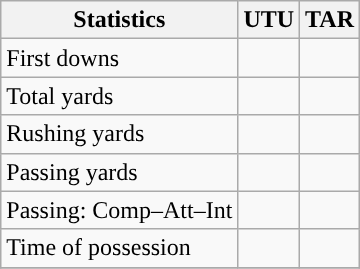<table class="wikitable" style="float: left;">
<tr>
<th>Statistics</th>
<th>UTU</th>
<th>TAR</th>
</tr>
<tr>
<td>First downs</td>
<td></td>
<td></td>
</tr>
<tr>
<td>Total yards</td>
<td></td>
<td></td>
</tr>
<tr>
<td>Rushing yards</td>
<td></td>
<td></td>
</tr>
<tr>
<td>Passing yards</td>
<td></td>
<td></td>
</tr>
<tr>
<td>Passing: Comp–Att–Int</td>
<td></td>
<td></td>
</tr>
<tr>
<td>Time of possession</td>
<td></td>
<td></td>
</tr>
<tr>
</tr>
</table>
